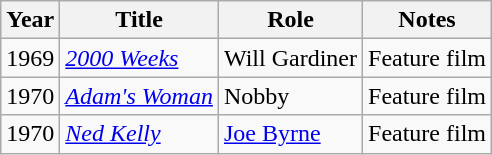<table class="wikitable">
<tr>
<th>Year</th>
<th>Title</th>
<th>Role</th>
<th>Notes</th>
</tr>
<tr>
<td>1969</td>
<td><em><a href='#'>2000 Weeks</a></em></td>
<td>Will Gardiner</td>
<td>Feature film</td>
</tr>
<tr>
<td>1970</td>
<td><em><a href='#'>Adam's Woman</a></em></td>
<td>Nobby</td>
<td>Feature film</td>
</tr>
<tr>
<td>1970</td>
<td><em><a href='#'>Ned Kelly</a></em></td>
<td><a href='#'>Joe Byrne</a></td>
<td>Feature film</td>
</tr>
</table>
